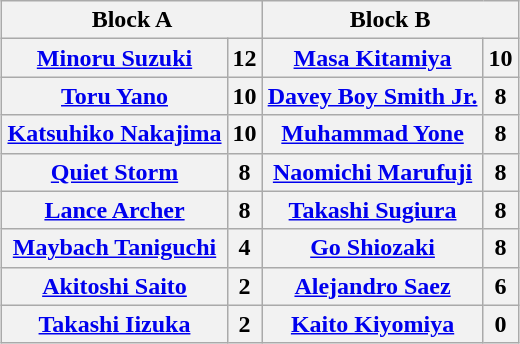<table class="wikitable" style="margin: 1em auto 1em auto;text-align:center">
<tr>
<th colspan="2">Block A</th>
<th colspan="2">Block B</th>
</tr>
<tr>
<th><a href='#'>Minoru Suzuki</a></th>
<th>12</th>
<th><a href='#'>Masa Kitamiya</a></th>
<th>10</th>
</tr>
<tr>
<th><a href='#'>Toru Yano</a></th>
<th>10</th>
<th><a href='#'>Davey Boy Smith Jr.</a></th>
<th>8</th>
</tr>
<tr>
<th><a href='#'>Katsuhiko Nakajima</a> </th>
<th>10</th>
<th><a href='#'>Muhammad Yone</a></th>
<th>8</th>
</tr>
<tr>
<th><a href='#'>Quiet Storm</a></th>
<th>8</th>
<th><a href='#'>Naomichi Marufuji</a></th>
<th>8</th>
</tr>
<tr>
<th><a href='#'>Lance Archer</a></th>
<th>8</th>
<th><a href='#'>Takashi Sugiura</a></th>
<th>8</th>
</tr>
<tr>
<th><a href='#'>Maybach Taniguchi</a></th>
<th>4</th>
<th><a href='#'>Go Shiozaki</a></th>
<th>8</th>
</tr>
<tr>
<th><a href='#'>Akitoshi Saito</a></th>
<th>2</th>
<th><a href='#'>Alejandro Saez</a></th>
<th>6</th>
</tr>
<tr>
<th><a href='#'>Takashi Iizuka</a></th>
<th>2</th>
<th><a href='#'>Kaito Kiyomiya</a></th>
<th>0</th>
</tr>
</table>
